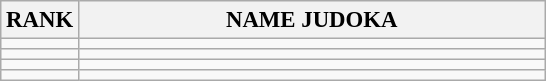<table class="wikitable" style="font-size:95%;">
<tr>
<th>RANK</th>
<th align="left" style="width: 20em">NAME JUDOKA</th>
</tr>
<tr>
<td align="center"></td>
<td></td>
</tr>
<tr>
<td align="center"></td>
<td></td>
</tr>
<tr>
<td align="center"></td>
<td></td>
</tr>
<tr>
<td align="center"></td>
<td></td>
</tr>
</table>
